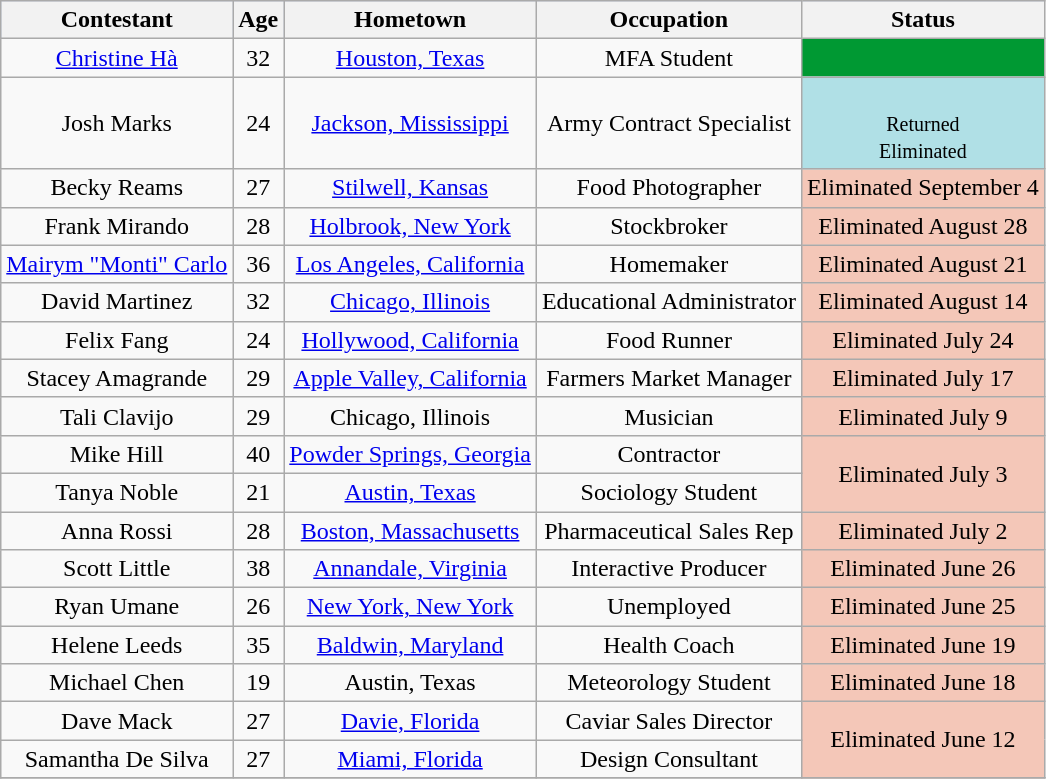<table class="wikitable sortable plainrowheaders" style="text-align:center; ">
<tr style="background:#C1D8FF;">
<th>Contestant</th>
<th>Age</th>
<th>Hometown</th>
<th>Occupation</th>
<th>Status</th>
</tr>
<tr>
<td><a href='#'>Christine Hà</a></td>
<td>32</td>
<td><a href='#'>Houston, Texas</a></td>
<td>MFA Student</td>
<td style="background:#093;"><span></span></td>
</tr>
<tr>
<td>Josh Marks</td>
<td>24</td>
<td><a href='#'>Jackson, Mississippi</a></td>
<td>Army Contract Specialist</td>
<td style="background:#B0E0E6; text-align:center;"><br><small>Returned <br>Eliminated </small></td>
</tr>
<tr>
<td>Becky Reams</td>
<td>27</td>
<td><a href='#'>Stilwell, Kansas</a></td>
<td>Food Photographer</td>
<td style="background:#f4c7b8; text-align:center;">Eliminated September 4</td>
</tr>
<tr>
<td>Frank Mirando</td>
<td>28</td>
<td><a href='#'>Holbrook, New York</a></td>
<td>Stockbroker</td>
<td style="background:#f4c7b8; text-align:center;">Eliminated August 28</td>
</tr>
<tr>
<td><a href='#'>Mairym "Monti" Carlo</a></td>
<td>36</td>
<td><a href='#'>Los Angeles, California</a></td>
<td>Homemaker</td>
<td style="background:#f4c7b8; text-align:center;">Eliminated August 21</td>
</tr>
<tr>
<td>David Martinez</td>
<td>32</td>
<td><a href='#'>Chicago, Illinois</a></td>
<td>Educational Administrator</td>
<td style="background:#f4c7b8; text-align:center;">Eliminated August 14</td>
</tr>
<tr>
<td>Felix Fang</td>
<td>24</td>
<td><a href='#'>Hollywood, California</a></td>
<td>Food Runner</td>
<td style="background:#f4c7b8; text-align:center;">Eliminated July 24</td>
</tr>
<tr>
<td>Stacey Amagrande</td>
<td>29</td>
<td><a href='#'>Apple Valley, California</a></td>
<td>Farmers Market Manager</td>
<td style="background:#f4c7b8; text-align:center;">Eliminated July 17</td>
</tr>
<tr>
<td>Tali Clavijo</td>
<td>29</td>
<td>Chicago, Illinois</td>
<td>Musician</td>
<td style="background:#f4c7b8; text-align:center;">Eliminated July 9</td>
</tr>
<tr>
<td>Mike Hill</td>
<td>40</td>
<td><a href='#'>Powder Springs, Georgia</a></td>
<td>Contractor</td>
<td style="background:#f4c7b8; text-align:center;" rowspan="2">Eliminated July 3</td>
</tr>
<tr>
<td>Tanya Noble</td>
<td>21</td>
<td><a href='#'>Austin, Texas</a></td>
<td>Sociology Student</td>
</tr>
<tr>
<td>Anna Rossi</td>
<td>28</td>
<td><a href='#'>Boston, Massachusetts</a></td>
<td>Pharmaceutical Sales Rep</td>
<td style="background:#f4c7b8; text-align:center;">Eliminated July 2</td>
</tr>
<tr>
<td>Scott Little</td>
<td>38</td>
<td><a href='#'>Annandale, Virginia</a></td>
<td>Interactive Producer</td>
<td style="background:#f4c7b8; text-align:center;">Eliminated June 26</td>
</tr>
<tr>
<td>Ryan Umane</td>
<td>26</td>
<td><a href='#'>New York, New York</a></td>
<td>Unemployed</td>
<td style="background:#f4c7b8; text-align:center;">Eliminated June 25</td>
</tr>
<tr>
<td>Helene Leeds</td>
<td>35</td>
<td><a href='#'>Baldwin, Maryland</a></td>
<td>Health Coach</td>
<td style="background:#f4c7b8; text-align:center;">Eliminated June 19</td>
</tr>
<tr>
<td>Michael Chen</td>
<td>19</td>
<td>Austin, Texas</td>
<td>Meteorology Student</td>
<td style="background:#f4c7b8; text-align:center;">Eliminated June 18</td>
</tr>
<tr>
<td>Dave Mack</td>
<td>27</td>
<td><a href='#'>Davie, Florida</a></td>
<td>Caviar Sales Director</td>
<td style="background:#f4c7b8; text-align:center;" rowspan="2">Eliminated June 12</td>
</tr>
<tr>
<td>Samantha De Silva</td>
<td>27</td>
<td><a href='#'>Miami, Florida</a></td>
<td>Design Consultant</td>
</tr>
<tr>
</tr>
</table>
